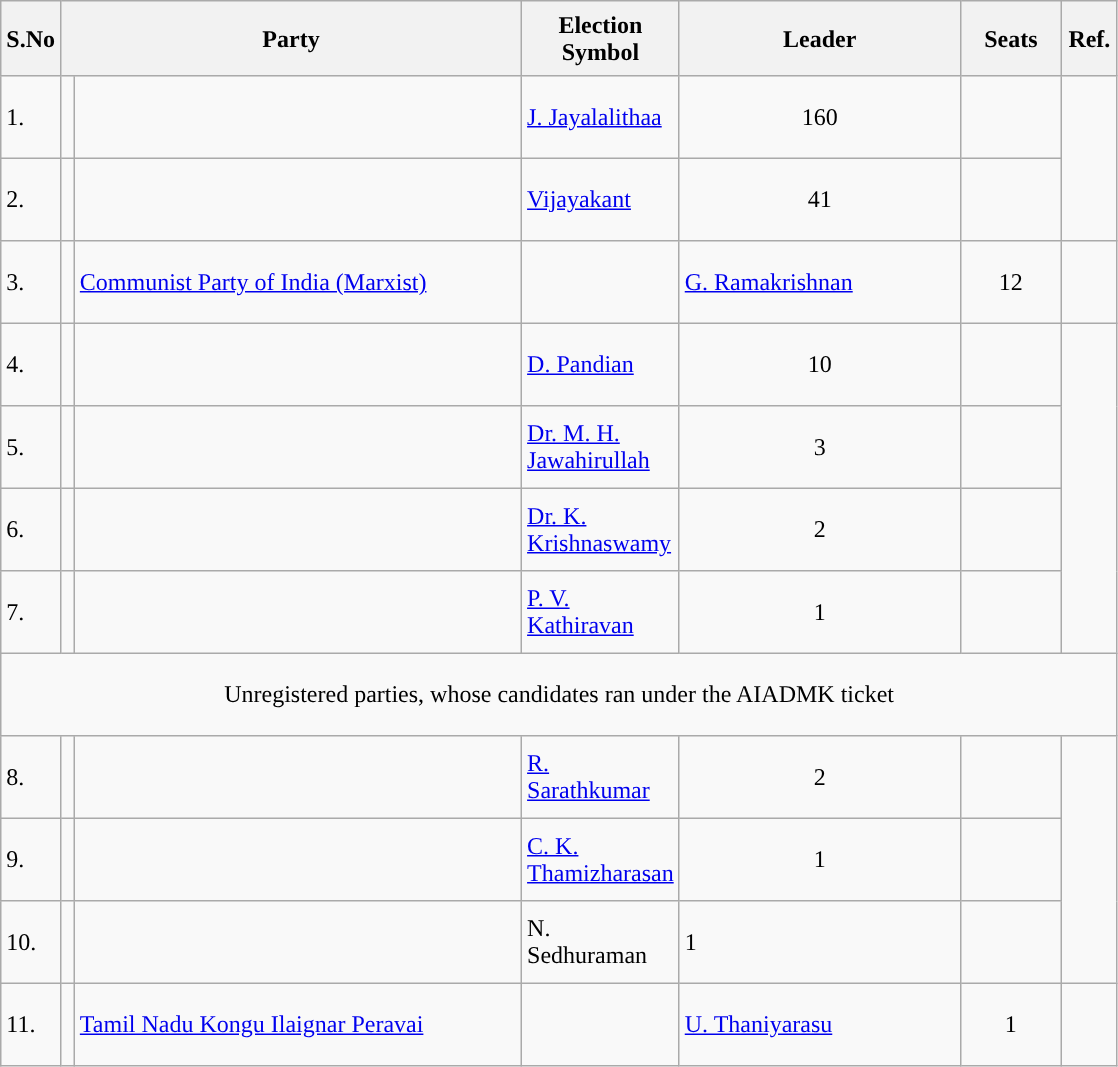<table class="wikitable">
<tr style="height: 50px;">
<th>S.No</th>
<th scope="col" style="width:300px;"colspan="2">Party</th>
<th scope="col" style="width:80px;">Election Symbol</th>
<th scope="col" style="width:180px;">Leader</th>
<th scope="col" style="width:60px;">Seats</th>
<th scope="col" style="width:30px;">Ref.</th>
</tr>
<tr style="height: 55px;">
<td>1.</td>
<td></td>
<td style="text-align:center;"></td>
<td><a href='#'>J. Jayalalithaa</a></td>
<td style="text-align:center;">160</td>
<td style="text-align:center;"></td>
</tr>
<tr style="height: 55px;">
<td>2.</td>
<td></td>
<td style="text-align:center;"></td>
<td><a href='#'>Vijayakant</a></td>
<td style="text-align:center;">41</td>
<td style="text-align:center;"></td>
</tr>
<tr style="height: 55px;">
<td>3.</td>
<td></td>
<td><a href='#'>Communist Party of India (Marxist)</a></td>
<td style="text-align:center;"></td>
<td><a href='#'>G. Ramakrishnan</a></td>
<td style="text-align:center;">12</td>
<td style="text-align:center;"></td>
</tr>
<tr style="height: 55px;">
<td>4.</td>
<td></td>
<td style="text-align:center;"></td>
<td><a href='#'>D. Pandian</a></td>
<td style="text-align:center;">10</td>
<td style="text-align:center;"></td>
</tr>
<tr style="height: 55px;">
<td>5.</td>
<td></td>
<td style="text-align:center;"></td>
<td><a href='#'>Dr. M. H. Jawahirullah</a></td>
<td style="text-align:center;">3</td>
<td style="text-align:center;"></td>
</tr>
<tr style="height: 55px;">
<td>6.</td>
<td></td>
<td style="text-align:center;"></td>
<td><a href='#'>Dr. K. Krishnaswamy</a></td>
<td style="text-align:center;">2</td>
<td style="text-align:center;"></td>
</tr>
<tr style="height: 55px;">
<td>7.</td>
<td></td>
<td style="text-align:center;"></td>
<td><a href='#'>P. V. Kathiravan</a></td>
<td style="text-align:center;">1</td>
<td style="text-align:center;"></td>
</tr>
<tr style="height: 55px;">
<td colspan = "8" align = "center">Unregistered parties, whose candidates ran under the AIADMK ticket</td>
</tr>
<tr style="height: 55px;">
<td>8.</td>
<td></td>
<td style="text-align:center;"><br></td>
<td><a href='#'>R. Sarathkumar</a></td>
<td style="text-align:center;">2</td>
<td style="text-align:center;"></td>
</tr>
<tr style="height: 55px;">
<td>9.</td>
<td></td>
<td style="text-align:center;"></td>
<td><a href='#'>C. K. Thamizharasan</a></td>
<td style="text-align:center;">1</td>
<td style="text-align:center;"></td>
</tr>
<tr style="height: 55px;">
<td>10.</td>
<td></td>
<td style="text-align:center;"><br></td>
<td>N. Sedhuraman</td>
<td>1</td>
<td style="text-align:center;"></td>
</tr>
<tr style="height: 55px;">
<td>11.</td>
<td></td>
<td scope="row" style="text-align: left;"><a href='#'>Tamil Nadu Kongu Ilaignar Peravai</a></td>
<td style="text-align:center;"><br></td>
<td><a href='#'>U. Thaniyarasu</a></td>
<td style="text-align:center;">1</td>
<td style="text-align:center;"></td>
</tr>
</table>
